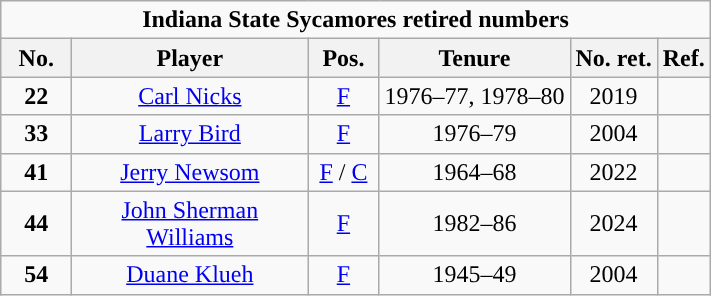<table class="wikitable sortable" style="text-align:center">
<tr>
<td colspan=6><strong>Indiana State Sycamores retired numbers</strong></td>
</tr>
<tr>
<th width=40px>No.</th>
<th width=150px>Player</th>
<th width=40px>Pos.</th>
<th width=px>Tenure</th>
<th width=px>No. ret.</th>
<th width=px>Ref.</th>
</tr>
<tr>
<td><strong>22</strong></td>
<td><a href='#'>Carl Nicks</a></td>
<td><a href='#'>F</a></td>
<td>1976–77, 1978–80</td>
<td>2019</td>
<td></td>
</tr>
<tr>
<td><strong>33</strong></td>
<td><a href='#'>Larry Bird</a></td>
<td><a href='#'>F</a></td>
<td>1976–79</td>
<td>2004</td>
<td></td>
</tr>
<tr>
<td><strong>41</strong></td>
<td><a href='#'>Jerry Newsom</a></td>
<td><a href='#'>F</a> / <a href='#'>C</a></td>
<td>1964–68</td>
<td>2022</td>
<td></td>
</tr>
<tr>
<td><strong>44</strong></td>
<td><a href='#'>John Sherman Williams</a></td>
<td><a href='#'>F</a></td>
<td>1982–86</td>
<td>2024</td>
<td></td>
</tr>
<tr>
<td><strong>54</strong></td>
<td><a href='#'>Duane Klueh</a></td>
<td><a href='#'>F</a></td>
<td>1945–49</td>
<td>2004</td>
<td></td>
</tr>
</table>
